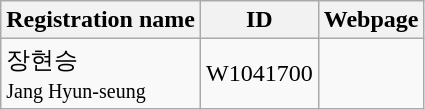<table class="wikitable">
<tr>
<th>Registration name</th>
<th>ID</th>
<th>Webpage</th>
</tr>
<tr>
<td>장현승<br><small>Jang Hyun-seung</small></td>
<td>W1041700</td>
<td></td>
</tr>
</table>
